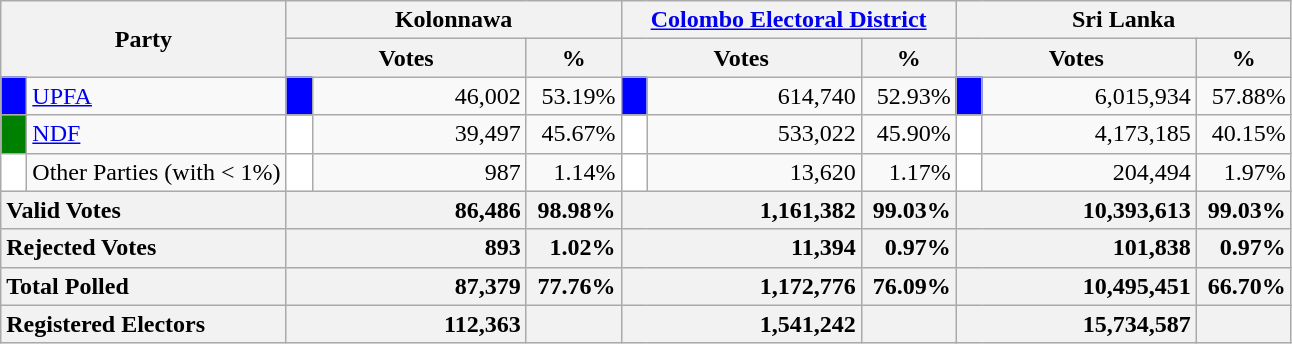<table class="wikitable">
<tr>
<th colspan="2" width="144px"rowspan="2">Party</th>
<th colspan="3" width="216px">Kolonnawa</th>
<th colspan="3" width="216px"><a href='#'>Colombo Electoral District</a></th>
<th colspan="3" width="216px">Sri Lanka</th>
</tr>
<tr>
<th colspan="2" width="144px">Votes</th>
<th>%</th>
<th colspan="2" width="144px">Votes</th>
<th>%</th>
<th colspan="2" width="144px">Votes</th>
<th>%</th>
</tr>
<tr>
<td style="background-color:blue;" width="10px"></td>
<td style="text-align:left;"><a href='#'>UPFA</a></td>
<td style="background-color:blue;" width="10px"></td>
<td style="text-align:right;">46,002</td>
<td style="text-align:right;">53.19%</td>
<td style="background-color:blue;" width="10px"></td>
<td style="text-align:right;">614,740</td>
<td style="text-align:right;">52.93%</td>
<td style="background-color:blue;" width="10px"></td>
<td style="text-align:right;">6,015,934</td>
<td style="text-align:right;">57.88%</td>
</tr>
<tr>
<td style="background-color:green;" width="10px"></td>
<td style="text-align:left;"><a href='#'>NDF</a></td>
<td style="background-color:white;" width="10px"></td>
<td style="text-align:right;">39,497</td>
<td style="text-align:right;">45.67%</td>
<td style="background-color:white;" width="10px"></td>
<td style="text-align:right;">533,022</td>
<td style="text-align:right;">45.90%</td>
<td style="background-color:white;" width="10px"></td>
<td style="text-align:right;">4,173,185</td>
<td style="text-align:right;">40.15%</td>
</tr>
<tr>
<td style="background-color:white;" width="10px"></td>
<td style="text-align:left;">Other Parties (with < 1%)</td>
<td style="background-color:white;" width="10px"></td>
<td style="text-align:right;">987</td>
<td style="text-align:right;">1.14%</td>
<td style="background-color:white;" width="10px"></td>
<td style="text-align:right;">13,620</td>
<td style="text-align:right;">1.17%</td>
<td style="background-color:white;" width="10px"></td>
<td style="text-align:right;">204,494</td>
<td style="text-align:right;">1.97%</td>
</tr>
<tr>
<th colspan="2" width="144px"style="text-align:left;">Valid Votes</th>
<th style="text-align:right;"colspan="2" width="144px">86,486</th>
<th style="text-align:right;">98.98%</th>
<th style="text-align:right;"colspan="2" width="144px">1,161,382</th>
<th style="text-align:right;">99.03%</th>
<th style="text-align:right;"colspan="2" width="144px">10,393,613</th>
<th style="text-align:right;">99.03%</th>
</tr>
<tr>
<th colspan="2" width="144px"style="text-align:left;">Rejected Votes</th>
<th style="text-align:right;"colspan="2" width="144px">893</th>
<th style="text-align:right;">1.02%</th>
<th style="text-align:right;"colspan="2" width="144px">11,394</th>
<th style="text-align:right;">0.97%</th>
<th style="text-align:right;"colspan="2" width="144px">101,838</th>
<th style="text-align:right;">0.97%</th>
</tr>
<tr>
<th colspan="2" width="144px"style="text-align:left;">Total Polled</th>
<th style="text-align:right;"colspan="2" width="144px">87,379</th>
<th style="text-align:right;">77.76%</th>
<th style="text-align:right;"colspan="2" width="144px">1,172,776</th>
<th style="text-align:right;">76.09%</th>
<th style="text-align:right;"colspan="2" width="144px">10,495,451</th>
<th style="text-align:right;">66.70%</th>
</tr>
<tr>
<th colspan="2" width="144px"style="text-align:left;">Registered Electors</th>
<th style="text-align:right;"colspan="2" width="144px">112,363</th>
<th></th>
<th style="text-align:right;"colspan="2" width="144px">1,541,242</th>
<th></th>
<th style="text-align:right;"colspan="2" width="144px">15,734,587</th>
<th></th>
</tr>
</table>
